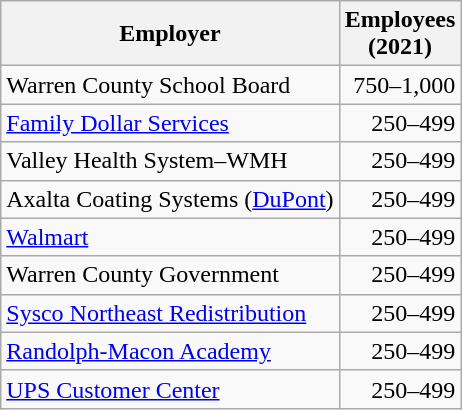<table class="wikitable sortable">
<tr>
<th>Employer</th>
<th>Employees<br>(2021)</th>
</tr>
<tr>
<td>Warren County School Board</td>
<td align=right>750–1,000</td>
</tr>
<tr>
<td><a href='#'>Family Dollar Services</a></td>
<td align=right>250–499</td>
</tr>
<tr>
<td>Valley Health System–WMH</td>
<td align=right>250–499</td>
</tr>
<tr>
<td>Axalta Coating Systems (<a href='#'>DuPont</a>)</td>
<td align=right>250–499</td>
</tr>
<tr>
<td><a href='#'>Walmart</a></td>
<td align=right>250–499</td>
</tr>
<tr>
<td>Warren County Government</td>
<td align=right>250–499</td>
</tr>
<tr>
<td><a href='#'>Sysco Northeast Redistribution</a></td>
<td align=right>250–499</td>
</tr>
<tr>
<td><a href='#'>Randolph-Macon Academy</a></td>
<td align=right>250–499</td>
</tr>
<tr>
<td><a href='#'>UPS Customer Center</a></td>
<td align=right>250–499</td>
</tr>
</table>
